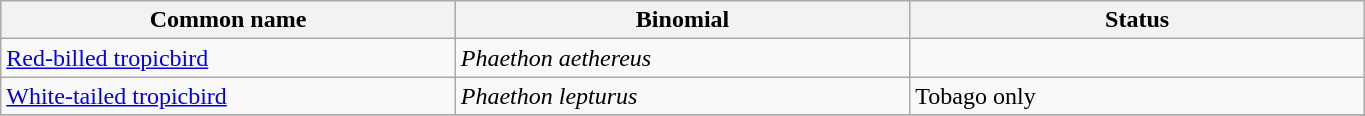<table width=72% class="wikitable">
<tr>
<th width=24%>Common name</th>
<th width=24%>Binomial</th>
<th width=24%>Status</th>
</tr>
<tr>
<td><a href='#'>Red-billed tropicbird</a></td>
<td><em>Phaethon aethereus</em></td>
<td></td>
</tr>
<tr>
<td><a href='#'>White-tailed tropicbird</a></td>
<td><em>Phaethon lepturus</em></td>
<td>Tobago only</td>
</tr>
<tr>
</tr>
</table>
